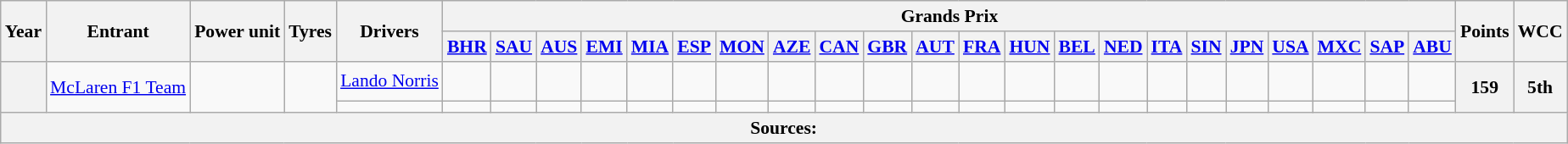<table class="wikitable" style="text-align:center; font-size:90%">
<tr>
<th rowspan="2">Year</th>
<th rowspan="2">Entrant</th>
<th rowspan="2">Power unit</th>
<th rowspan="2">Tyres</th>
<th rowspan="2">Drivers</th>
<th colspan="22">Grands Prix</th>
<th rowspan="2">Points</th>
<th rowspan="2">WCC</th>
</tr>
<tr>
<th><a href='#'>BHR</a></th>
<th><a href='#'>SAU</a></th>
<th><a href='#'>AUS</a></th>
<th><a href='#'>EMI</a></th>
<th><a href='#'>MIA</a></th>
<th><a href='#'>ESP</a></th>
<th><a href='#'>MON</a></th>
<th><a href='#'>AZE</a></th>
<th><a href='#'>CAN</a></th>
<th><a href='#'>GBR</a></th>
<th><a href='#'>AUT</a></th>
<th><a href='#'>FRA</a></th>
<th><a href='#'>HUN</a></th>
<th><a href='#'>BEL</a></th>
<th><a href='#'>NED</a></th>
<th><a href='#'>ITA</a></th>
<th><a href='#'>SIN</a></th>
<th><a href='#'>JPN</a></th>
<th><a href='#'>USA</a></th>
<th><a href='#'>MXC</a></th>
<th><a href='#'>SAP</a></th>
<th><a href='#'>ABU</a></th>
</tr>
<tr>
<th rowspan="2"></th>
<td rowspan="2"><a href='#'>McLaren F1 Team</a></td>
<td rowspan="2"><br><br></td>
<td rowspan="2"></td>
<td align="left"> <a href='#'>Lando Norris</a></td>
<td></td>
<td></td>
<td></td>
<td></td>
<td></td>
<td></td>
<td></td>
<td></td>
<td></td>
<td></td>
<td></td>
<td></td>
<td></td>
<td></td>
<td></td>
<td></td>
<td></td>
<td></td>
<td></td>
<td></td>
<td></td>
<td></td>
<th rowspan="2">159</th>
<th rowspan="2">5th</th>
</tr>
<tr>
<td align=left></td>
<td></td>
<td></td>
<td></td>
<td></td>
<td></td>
<td></td>
<td></td>
<td></td>
<td></td>
<td></td>
<td></td>
<td></td>
<td></td>
<td></td>
<td></td>
<td></td>
<td></td>
<td></td>
<td></td>
<td></td>
<td></td>
<td></td>
</tr>
<tr>
<th colspan="29">Sources:</th>
</tr>
</table>
